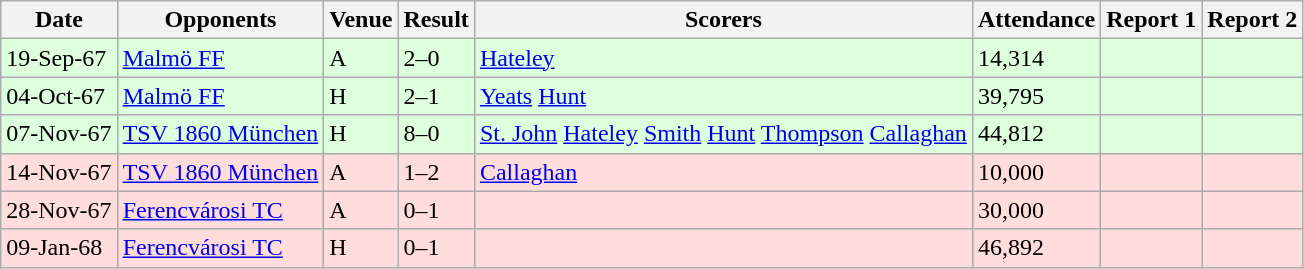<table class=wikitable>
<tr>
<th>Date</th>
<th>Opponents</th>
<th>Venue</th>
<th>Result</th>
<th>Scorers</th>
<th>Attendance</th>
<th>Report 1</th>
<th>Report 2</th>
</tr>
<tr bgcolor="#ddffdd">
<td>19-Sep-67</td>
<td><a href='#'>Malmö FF</a></td>
<td>A</td>
<td>2–0</td>
<td><a href='#'>Hateley</a> </td>
<td>14,314</td>
<td></td>
<td></td>
</tr>
<tr bgcolor="#ddffdd">
<td>04-Oct-67</td>
<td><a href='#'>Malmö FF</a></td>
<td>H</td>
<td>2–1</td>
<td><a href='#'>Yeats</a>  <a href='#'>Hunt</a> </td>
<td>39,795</td>
<td></td>
<td></td>
</tr>
<tr bgcolor="#ddffdd">
<td>07-Nov-67</td>
<td><a href='#'>TSV 1860 München</a></td>
<td>H</td>
<td>8–0</td>
<td><a href='#'>St. John</a>  <a href='#'>Hateley</a>  <a href='#'>Smith</a>  <a href='#'>Hunt</a>  <a href='#'>Thompson</a>  <a href='#'>Callaghan</a> </td>
<td>44,812</td>
<td></td>
<td></td>
</tr>
<tr bgcolor="#ffdddd">
<td>14-Nov-67</td>
<td><a href='#'>TSV 1860 München</a></td>
<td>A</td>
<td>1–2</td>
<td><a href='#'>Callaghan</a> </td>
<td>10,000</td>
<td></td>
<td></td>
</tr>
<tr bgcolor="#ffdddd">
<td>28-Nov-67</td>
<td><a href='#'>Ferencvárosi TC</a></td>
<td>A</td>
<td>0–1</td>
<td></td>
<td>30,000</td>
<td></td>
<td></td>
</tr>
<tr bgcolor="#ffdddd">
<td>09-Jan-68</td>
<td><a href='#'>Ferencvárosi TC</a></td>
<td>H</td>
<td>0–1</td>
<td></td>
<td>46,892</td>
<td></td>
<td></td>
</tr>
</table>
